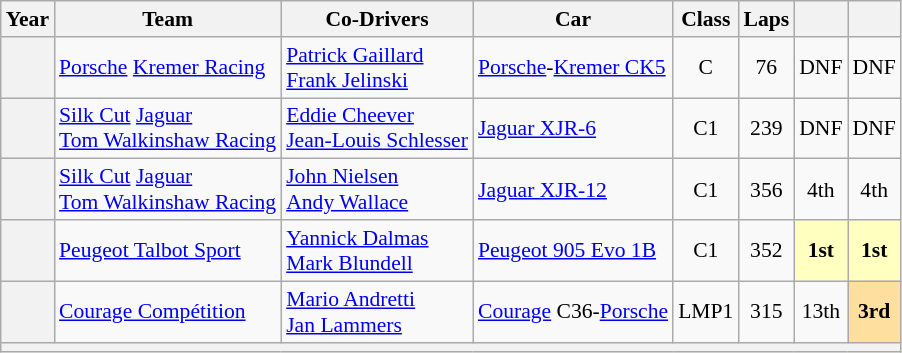<table class="wikitable" style="text-align:center; font-size:90%">
<tr>
<th>Year</th>
<th>Team</th>
<th>Co-Drivers</th>
<th>Car</th>
<th>Class</th>
<th>Laps</th>
<th></th>
<th></th>
</tr>
<tr>
<th></th>
<td align="left" nowrap> <a href='#'>Porsche</a> <a href='#'>Kremer Racing</a></td>
<td align="left" nowrap> <a href='#'>Patrick Gaillard</a><br> <a href='#'>Frank Jelinski</a></td>
<td align="left" nowrap><a href='#'>Porsche</a>-<a href='#'>Kremer CK5</a></td>
<td>C</td>
<td>76</td>
<td>DNF</td>
<td>DNF</td>
</tr>
<tr>
<th></th>
<td align="left" nowrap> <a href='#'>Silk Cut</a> <a href='#'>Jaguar</a><br> <a href='#'>Tom Walkinshaw Racing</a></td>
<td align="left" nowrap> <a href='#'>Eddie Cheever</a><br> <a href='#'>Jean-Louis Schlesser</a></td>
<td align="left" nowrap><a href='#'>Jaguar XJR-6</a></td>
<td>C1</td>
<td>239</td>
<td>DNF</td>
<td>DNF</td>
</tr>
<tr>
<th></th>
<td align="left" nowrap> <a href='#'>Silk Cut</a> <a href='#'>Jaguar</a><br> <a href='#'>Tom Walkinshaw Racing</a></td>
<td align="left" nowrap> <a href='#'>John Nielsen</a><br> <a href='#'>Andy Wallace</a></td>
<td align="left" nowrap><a href='#'>Jaguar XJR-12</a></td>
<td>C1</td>
<td>356</td>
<td>4th</td>
<td>4th</td>
</tr>
<tr>
<th></th>
<td align="left" nowrap> <a href='#'>Peugeot Talbot Sport</a></td>
<td align="left" nowrap> <a href='#'>Yannick Dalmas</a><br> <a href='#'>Mark Blundell</a></td>
<td align="left" nowrap><a href='#'>Peugeot 905 Evo 1B</a></td>
<td>C1</td>
<td>352</td>
<td style="background:#FFFFBF;"><strong>1st</strong></td>
<td style="background:#FFFFBF;"><strong>1st</strong></td>
</tr>
<tr>
<th></th>
<td align="left" nowrap> <a href='#'>Courage Compétition</a></td>
<td align="left" nowrap> <a href='#'>Mario Andretti</a><br> <a href='#'>Jan Lammers</a></td>
<td align="left" nowrap><a href='#'>Courage</a> C36-<a href='#'>Porsche</a></td>
<td>LMP1</td>
<td>315</td>
<td>13th</td>
<td style="background:#FFDF9F;"><strong>3rd</strong></td>
</tr>
<tr>
<th colspan="8"></th>
</tr>
</table>
